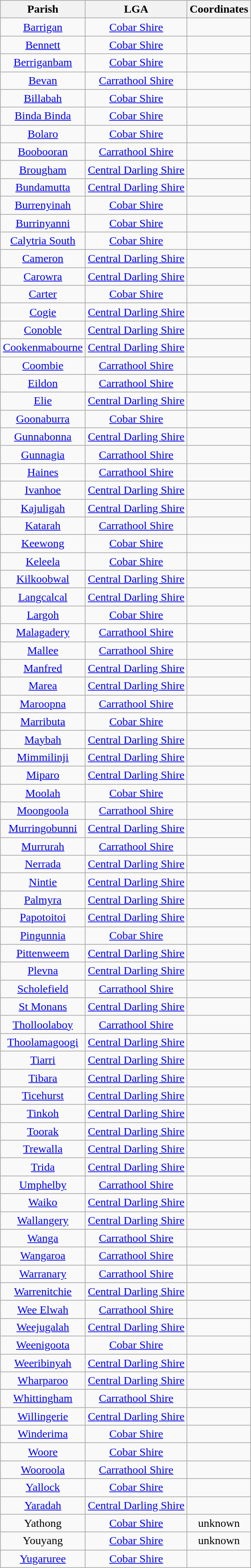<table class="wikitable" style="text-align:center">
<tr>
<th>Parish</th>
<th>LGA</th>
<th>Coordinates</th>
</tr>
<tr>
<td><a href='#'>Barrigan</a></td>
<td><a href='#'>Cobar Shire</a></td>
<td></td>
</tr>
<tr>
<td><a href='#'>Bennett</a></td>
<td><a href='#'>Cobar Shire</a></td>
<td></td>
</tr>
<tr>
<td><a href='#'>Berriganbam</a></td>
<td><a href='#'>Cobar Shire</a></td>
<td></td>
</tr>
<tr>
<td><a href='#'>Bevan</a></td>
<td><a href='#'>Carrathool Shire</a></td>
<td></td>
</tr>
<tr>
<td><a href='#'>Billabah</a></td>
<td><a href='#'>Cobar Shire</a></td>
<td></td>
</tr>
<tr>
<td><a href='#'>Binda Binda</a></td>
<td><a href='#'>Cobar Shire</a></td>
<td></td>
</tr>
<tr>
<td><a href='#'>Bolaro</a></td>
<td><a href='#'>Cobar Shire</a></td>
<td></td>
</tr>
<tr>
<td><a href='#'>Boobooran</a></td>
<td><a href='#'>Carrathool Shire</a></td>
<td></td>
</tr>
<tr>
<td><a href='#'>Brougham</a></td>
<td><a href='#'>Central Darling Shire</a></td>
<td></td>
</tr>
<tr>
<td><a href='#'>Bundamutta</a></td>
<td><a href='#'>Central Darling Shire</a></td>
<td></td>
</tr>
<tr>
<td><a href='#'>Burrenyinah</a></td>
<td><a href='#'>Cobar Shire</a></td>
<td></td>
</tr>
<tr>
<td><a href='#'>Burrinyanni</a></td>
<td><a href='#'>Cobar Shire</a></td>
<td></td>
</tr>
<tr>
<td><a href='#'>Calytria South</a></td>
<td><a href='#'>Cobar Shire</a></td>
<td></td>
</tr>
<tr>
<td><a href='#'>Cameron</a></td>
<td><a href='#'>Central Darling Shire</a></td>
<td></td>
</tr>
<tr>
<td><a href='#'>Carowra</a></td>
<td><a href='#'>Central Darling Shire</a></td>
<td></td>
</tr>
<tr>
<td><a href='#'>Carter</a></td>
<td><a href='#'>Cobar Shire</a></td>
<td></td>
</tr>
<tr>
<td><a href='#'>Cogie</a></td>
<td><a href='#'>Central Darling Shire</a></td>
<td></td>
</tr>
<tr>
<td><a href='#'>Conoble</a></td>
<td><a href='#'>Central Darling Shire</a></td>
<td></td>
</tr>
<tr>
<td><a href='#'>Cookenmabourne</a></td>
<td><a href='#'>Central Darling Shire</a></td>
<td></td>
</tr>
<tr>
<td><a href='#'>Coombie</a></td>
<td><a href='#'>Carrathool Shire</a></td>
<td></td>
</tr>
<tr>
<td><a href='#'>Eildon</a></td>
<td><a href='#'>Carrathool Shire</a></td>
<td></td>
</tr>
<tr>
<td><a href='#'>Elie</a></td>
<td><a href='#'>Central Darling Shire</a></td>
<td></td>
</tr>
<tr>
<td><a href='#'>Goonaburra</a></td>
<td><a href='#'>Cobar Shire</a></td>
<td></td>
</tr>
<tr>
<td><a href='#'>Gunnabonna</a></td>
<td><a href='#'>Central Darling Shire</a></td>
<td></td>
</tr>
<tr>
<td><a href='#'>Gunnagia</a></td>
<td><a href='#'>Carrathool Shire</a></td>
<td></td>
</tr>
<tr>
<td><a href='#'>Haines</a></td>
<td><a href='#'>Carrathool Shire</a></td>
<td></td>
</tr>
<tr>
<td><a href='#'>Ivanhoe</a></td>
<td><a href='#'>Central Darling Shire</a></td>
<td></td>
</tr>
<tr>
<td><a href='#'>Kajuligah</a></td>
<td><a href='#'>Central Darling Shire</a></td>
<td></td>
</tr>
<tr>
<td><a href='#'>Katarah</a></td>
<td><a href='#'>Carrathool Shire</a></td>
<td></td>
</tr>
<tr>
<td><a href='#'>Keewong</a></td>
<td><a href='#'>Cobar Shire</a></td>
<td></td>
</tr>
<tr>
<td><a href='#'>Keleela</a></td>
<td><a href='#'>Cobar Shire</a></td>
<td></td>
</tr>
<tr>
<td><a href='#'>Kilkoobwal</a></td>
<td><a href='#'>Central Darling Shire</a></td>
<td></td>
</tr>
<tr>
<td><a href='#'>Langcalcal</a></td>
<td><a href='#'>Central Darling Shire</a></td>
<td></td>
</tr>
<tr>
<td><a href='#'>Largoh</a></td>
<td><a href='#'>Cobar Shire</a></td>
<td></td>
</tr>
<tr>
<td><a href='#'>Malagadery</a></td>
<td><a href='#'>Carrathool Shire</a></td>
<td></td>
</tr>
<tr>
<td><a href='#'>Mallee</a></td>
<td><a href='#'>Carrathool Shire</a></td>
<td></td>
</tr>
<tr>
<td><a href='#'>Manfred</a></td>
<td><a href='#'>Central Darling Shire</a></td>
<td></td>
</tr>
<tr>
<td><a href='#'>Marea</a></td>
<td><a href='#'>Central Darling Shire</a></td>
<td></td>
</tr>
<tr>
<td><a href='#'>Maroopna</a></td>
<td><a href='#'>Carrathool Shire</a></td>
<td></td>
</tr>
<tr>
<td><a href='#'>Marributa</a></td>
<td><a href='#'>Cobar Shire</a></td>
<td></td>
</tr>
<tr>
<td><a href='#'>Maybah</a></td>
<td><a href='#'>Central Darling Shire</a></td>
<td></td>
</tr>
<tr>
<td><a href='#'>Mimmilinji</a></td>
<td><a href='#'>Central Darling Shire</a></td>
<td></td>
</tr>
<tr>
<td><a href='#'>Miparo</a></td>
<td><a href='#'>Central Darling Shire</a></td>
<td></td>
</tr>
<tr>
<td><a href='#'>Moolah</a></td>
<td><a href='#'>Cobar Shire</a></td>
<td></td>
</tr>
<tr>
<td><a href='#'>Moongoola</a></td>
<td><a href='#'>Carrathool Shire</a></td>
<td></td>
</tr>
<tr>
<td><a href='#'>Murringobunni</a></td>
<td><a href='#'>Central Darling Shire</a></td>
<td></td>
</tr>
<tr>
<td><a href='#'>Murrurah</a></td>
<td><a href='#'>Carrathool Shire</a></td>
<td></td>
</tr>
<tr>
<td><a href='#'>Nerrada</a></td>
<td><a href='#'>Central Darling Shire</a></td>
<td></td>
</tr>
<tr>
<td><a href='#'>Nintie</a></td>
<td><a href='#'>Central Darling Shire</a></td>
<td></td>
</tr>
<tr>
<td><a href='#'>Palmyra</a></td>
<td><a href='#'>Central Darling Shire</a></td>
<td></td>
</tr>
<tr>
<td><a href='#'>Papotoitoi</a></td>
<td><a href='#'>Central Darling Shire</a></td>
<td></td>
</tr>
<tr>
<td><a href='#'>Pingunnia</a></td>
<td><a href='#'>Cobar Shire</a></td>
<td></td>
</tr>
<tr>
<td><a href='#'>Pittenweem</a></td>
<td><a href='#'>Central Darling Shire</a></td>
<td></td>
</tr>
<tr>
<td><a href='#'>Plevna</a></td>
<td><a href='#'>Central Darling Shire</a></td>
<td></td>
</tr>
<tr>
<td><a href='#'>Scholefield</a></td>
<td><a href='#'>Carrathool Shire</a></td>
<td></td>
</tr>
<tr>
<td><a href='#'>St Monans</a></td>
<td><a href='#'>Central Darling Shire</a></td>
<td></td>
</tr>
<tr>
<td><a href='#'>Tholloolaboy</a></td>
<td><a href='#'>Carrathool Shire</a></td>
<td></td>
</tr>
<tr>
<td><a href='#'>Thoolamagoogi</a></td>
<td><a href='#'>Central Darling Shire</a></td>
<td></td>
</tr>
<tr>
<td><a href='#'>Tiarri</a></td>
<td><a href='#'>Central Darling Shire</a></td>
<td></td>
</tr>
<tr>
<td><a href='#'>Tibara</a></td>
<td><a href='#'>Central Darling Shire</a></td>
<td></td>
</tr>
<tr>
<td><a href='#'>Ticehurst</a></td>
<td><a href='#'>Central Darling Shire</a></td>
<td></td>
</tr>
<tr>
<td><a href='#'>Tinkoh</a></td>
<td><a href='#'>Central Darling Shire</a></td>
<td></td>
</tr>
<tr>
<td><a href='#'>Toorak</a></td>
<td><a href='#'>Central Darling Shire</a></td>
<td></td>
</tr>
<tr>
<td><a href='#'>Trewalla</a></td>
<td><a href='#'>Central Darling Shire</a></td>
<td></td>
</tr>
<tr>
<td><a href='#'>Trida</a></td>
<td><a href='#'>Central Darling Shire</a></td>
<td></td>
</tr>
<tr>
<td><a href='#'>Umphelby</a></td>
<td><a href='#'>Carrathool Shire</a></td>
<td></td>
</tr>
<tr>
<td><a href='#'>Waiko</a></td>
<td><a href='#'>Central Darling Shire</a></td>
<td></td>
</tr>
<tr>
<td><a href='#'>Wallangery</a></td>
<td><a href='#'>Central Darling Shire</a></td>
<td></td>
</tr>
<tr>
<td><a href='#'>Wanga</a></td>
<td><a href='#'>Carrathool Shire</a></td>
<td></td>
</tr>
<tr>
<td><a href='#'>Wangaroa</a></td>
<td><a href='#'>Carrathool Shire</a></td>
<td></td>
</tr>
<tr>
<td><a href='#'>Warranary</a></td>
<td><a href='#'>Carrathool Shire</a></td>
<td></td>
</tr>
<tr>
<td><a href='#'>Warrenitchie</a></td>
<td><a href='#'>Central Darling Shire</a></td>
<td></td>
</tr>
<tr>
<td><a href='#'>Wee Elwah</a></td>
<td><a href='#'>Carrathool Shire</a></td>
<td></td>
</tr>
<tr>
<td><a href='#'>Weejugalah</a></td>
<td><a href='#'>Central Darling Shire</a></td>
<td></td>
</tr>
<tr>
<td><a href='#'>Weenigoota</a></td>
<td><a href='#'>Cobar Shire</a></td>
<td></td>
</tr>
<tr>
<td><a href='#'>Weeribinyah</a></td>
<td><a href='#'>Central Darling Shire</a></td>
<td></td>
</tr>
<tr>
<td><a href='#'>Wharparoo</a></td>
<td><a href='#'>Central Darling Shire</a></td>
<td></td>
</tr>
<tr>
<td><a href='#'>Whittingham</a></td>
<td><a href='#'>Carrathool Shire</a></td>
<td></td>
</tr>
<tr>
<td><a href='#'>Willingerie</a></td>
<td><a href='#'>Central Darling Shire</a></td>
<td></td>
</tr>
<tr>
<td><a href='#'>Winderima</a></td>
<td><a href='#'>Cobar Shire</a></td>
<td></td>
</tr>
<tr>
<td><a href='#'>Woore</a></td>
<td><a href='#'>Cobar Shire</a></td>
<td></td>
</tr>
<tr>
<td><a href='#'>Wooroola</a></td>
<td><a href='#'>Carrathool Shire</a></td>
<td></td>
</tr>
<tr>
<td><a href='#'>Yallock</a></td>
<td><a href='#'>Cobar Shire</a></td>
<td></td>
</tr>
<tr>
<td><a href='#'>Yaradah</a></td>
<td><a href='#'>Central Darling Shire</a></td>
<td></td>
</tr>
<tr>
<td>Yathong</td>
<td><a href='#'>Cobar Shire</a></td>
<td>unknown</td>
</tr>
<tr>
<td>Youyang</td>
<td><a href='#'>Cobar Shire</a></td>
<td>unknown</td>
</tr>
<tr>
<td><a href='#'>Yugaruree</a></td>
<td><a href='#'>Cobar Shire</a></td>
<td></td>
</tr>
</table>
